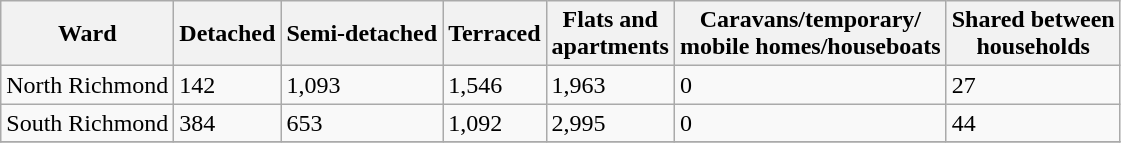<table class="wikitable">
<tr>
<th>Ward</th>
<th>Detached</th>
<th>Semi-detached</th>
<th>Terraced</th>
<th>Flats and<br>apartments</th>
<th>Caravans/temporary/<br>mobile homes/houseboats</th>
<th>Shared between<br>households</th>
</tr>
<tr>
<td>North Richmond</td>
<td>142</td>
<td>1,093</td>
<td>1,546</td>
<td>1,963</td>
<td>0</td>
<td>27</td>
</tr>
<tr>
<td>South Richmond</td>
<td>384</td>
<td>653</td>
<td>1,092</td>
<td>2,995</td>
<td>0</td>
<td>44</td>
</tr>
<tr>
</tr>
</table>
